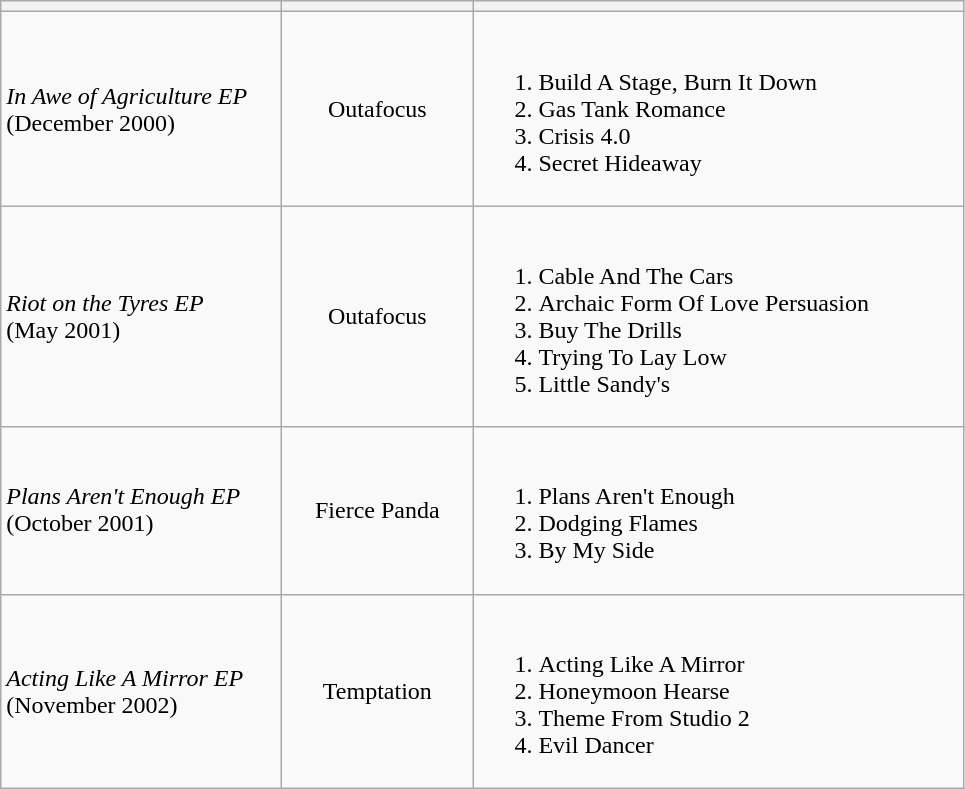<table class="wikitable">
<tr>
<th width="180"></th>
<th width="120"></th>
<th width="320"></th>
</tr>
<tr>
<td><em>In Awe of Agriculture EP</em><br>(December 2000)</td>
<td style="text-align:center">Outafocus</td>
<td><br><ol><li>Build A Stage, Burn It Down</li><li>Gas Tank Romance</li><li>Crisis 4.0</li><li>Secret Hideaway</li></ol></td>
</tr>
<tr>
<td><em>Riot on the Tyres EP</em><br>(May 2001)</td>
<td style="text-align:center">Outafocus</td>
<td><br><ol><li>Cable And The Cars</li><li>Archaic Form Of Love Persuasion</li><li>Buy The Drills</li><li>Trying To Lay Low</li><li>Little Sandy's</li></ol></td>
</tr>
<tr>
<td><em>Plans Aren't Enough EP</em><br>(October 2001)</td>
<td style="text-align:center">Fierce Panda</td>
<td><br><ol><li>Plans Aren't Enough</li><li>Dodging Flames</li><li>By My Side</li></ol></td>
</tr>
<tr>
<td><em>Acting Like A Mirror EP</em><br>(November 2002)</td>
<td style="text-align:center">Temptation</td>
<td><br><ol><li>Acting Like A Mirror</li><li>Honeymoon Hearse</li><li>Theme From Studio 2</li><li>Evil Dancer</li></ol></td>
</tr>
</table>
